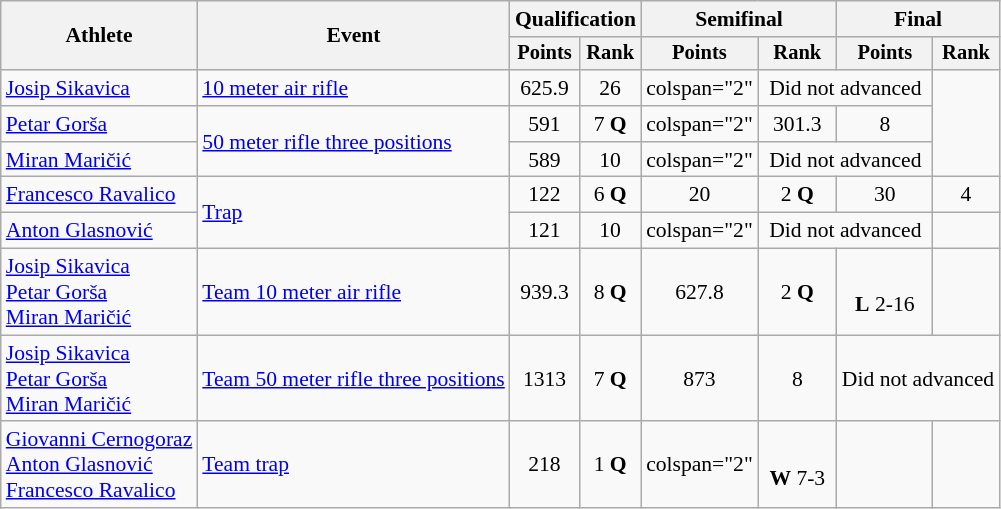<table class="wikitable" style="font-size:90%">
<tr>
<th rowspan="2">Athlete</th>
<th rowspan="2">Event</th>
<th colspan=2>Qualification</th>
<th colspan="2">Semifinal</th>
<th colspan="2">Final</th>
</tr>
<tr style="font-size:95%">
<th>Points</th>
<th>Rank</th>
<th>Points</th>
<th>Rank</th>
<th>Points</th>
<th>Rank</th>
</tr>
<tr align=center>
<td align=left><a href='#'>Josip Sikavica</a></td>
<td align=left><a href='#'>10 meter air rifle</a></td>
<td>625.9</td>
<td>26</td>
<td>colspan="2" </td>
<td colspan="2">Did not advanced</td>
</tr>
<tr align="center">
<td align="left"><a href='#'>Petar Gorša</a></td>
<td rowspan="2" align="left"><a href='#'>50 meter rifle three positions</a></td>
<td>591</td>
<td>7 <strong>Q</strong></td>
<td>colspan="2" </td>
<td>301.3</td>
<td>8</td>
</tr>
<tr align="center">
<td align=left><a href='#'>Miran Maričić</a></td>
<td>589</td>
<td>10</td>
<td>colspan="2" </td>
<td colspan="2">Did not advanced</td>
</tr>
<tr align=center>
<td align=left><a href='#'>Francesco Ravalico</a></td>
<td align=left rowspan=2><a href='#'>Trap</a></td>
<td>122</td>
<td>6 <strong>Q</strong></td>
<td>20</td>
<td>2 <strong>Q</strong></td>
<td>30</td>
<td>4</td>
</tr>
<tr align=center>
<td align=left><a href='#'>Anton Glasnović</a></td>
<td>121</td>
<td>10</td>
<td>colspan="2" </td>
<td colspan="2">Did not advanced</td>
</tr>
<tr align="center">
<td align=left><a href='#'>Josip Sikavica</a><br><a href='#'>Petar Gorša</a><br><a href='#'>Miran Maričić</a></td>
<td align=left><a href='#'>Team 10 meter air rifle</a></td>
<td>939.3</td>
<td>8 <strong>Q</strong></td>
<td>627.8</td>
<td>2 <strong>Q</strong></td>
<td><br><strong>L</strong> 2-16</td>
<td></td>
</tr>
<tr align="center">
<td align=left><a href='#'>Josip Sikavica</a><br><a href='#'>Petar Gorša</a><br><a href='#'>Miran Maričić</a></td>
<td><a href='#'>Team 50 meter rifle three positions</a></td>
<td>1313</td>
<td>7 <strong>Q</strong></td>
<td>873</td>
<td>8</td>
<td colspan="2">Did not advanced</td>
</tr>
<tr align="center">
<td align=left><a href='#'>Giovanni Cernogoraz</a><br><a href='#'>Anton Glasnović</a><br><a href='#'>Francesco Ravalico</a></td>
<td align=left><a href='#'>Team trap</a></td>
<td>218</td>
<td>1 <strong>Q</strong></td>
<td>colspan="2" </td>
<td><br><strong>W</strong> 7-3</td>
<td></td>
</tr>
</table>
